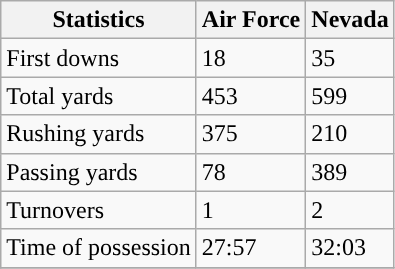<table class="wikitable">
<tr>
<th>Statistics</th>
<th>Air Force</th>
<th>Nevada</th>
</tr>
<tr>
<td>First downs</td>
<td>18</td>
<td>35</td>
</tr>
<tr>
<td>Total yards</td>
<td>453</td>
<td>599</td>
</tr>
<tr>
<td>Rushing yards</td>
<td>375</td>
<td>210</td>
</tr>
<tr>
<td>Passing yards</td>
<td>78</td>
<td>389</td>
</tr>
<tr>
<td>Turnovers</td>
<td>1</td>
<td>2</td>
</tr>
<tr>
<td>Time of possession</td>
<td>27:57</td>
<td>32:03</td>
</tr>
<tr>
</tr>
</table>
